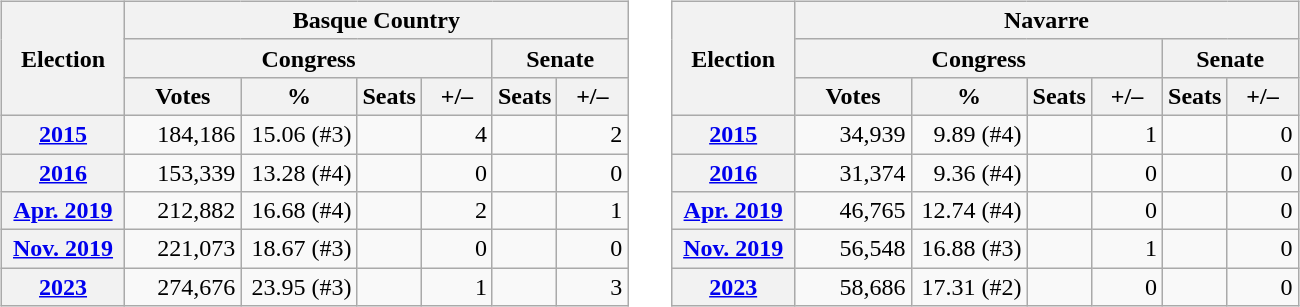<table>
<tr>
<td style="vertical-align:top"><br><table class="wikitable" style="text-align:right;">
<tr>
<th rowspan="3" width="75">Election</th>
<th colspan="6">Basque Country</th>
</tr>
<tr>
<th colspan="4">Congress</th>
<th colspan="2">Senate</th>
</tr>
<tr>
<th width="70">Votes</th>
<th width="70">%</th>
<th>Seats</th>
<th width="40">+/–</th>
<th>Seats</th>
<th width="40">+/–</th>
</tr>
<tr>
<th><a href='#'>2015</a></th>
<td>184,186</td>
<td>15.06 (#3)</td>
<td></td>
<td>4</td>
<td></td>
<td>2</td>
</tr>
<tr>
<th><a href='#'>2016</a></th>
<td>153,339</td>
<td>13.28 (#4)</td>
<td></td>
<td>0</td>
<td></td>
<td>0</td>
</tr>
<tr>
<th><a href='#'>Apr. 2019</a></th>
<td>212,882</td>
<td>16.68 (#4)</td>
<td></td>
<td>2</td>
<td></td>
<td>1</td>
</tr>
<tr>
<th><a href='#'>Nov. 2019</a></th>
<td>221,073</td>
<td>18.67 (#3)</td>
<td></td>
<td>0</td>
<td></td>
<td>0</td>
</tr>
<tr>
<th><a href='#'>2023</a></th>
<td>274,676</td>
<td>23.95 (#3)</td>
<td></td>
<td>1</td>
<td></td>
<td>3</td>
</tr>
</table>
</td>
<td colwidth="1em"> </td>
<td style="vertical-align:top"><br><table class="wikitable" style="text-align:right;">
<tr>
<th rowspan="3" width="75">Election</th>
<th colspan="6">Navarre</th>
</tr>
<tr>
<th colspan="4">Congress</th>
<th colspan="2">Senate</th>
</tr>
<tr>
<th width="70">Votes</th>
<th width="70">%</th>
<th>Seats</th>
<th width="40">+/–</th>
<th>Seats</th>
<th width="40">+/–</th>
</tr>
<tr>
<th><a href='#'>2015</a></th>
<td>34,939</td>
<td>9.89 (#4)</td>
<td></td>
<td>1</td>
<td></td>
<td>0</td>
</tr>
<tr>
<th><a href='#'>2016</a></th>
<td>31,374</td>
<td>9.36 (#4)</td>
<td></td>
<td>0</td>
<td></td>
<td>0</td>
</tr>
<tr>
<th><a href='#'>Apr. 2019</a></th>
<td>46,765</td>
<td>12.74 (#4)</td>
<td></td>
<td>0</td>
<td></td>
<td>0</td>
</tr>
<tr>
<th><a href='#'>Nov. 2019</a></th>
<td>56,548</td>
<td>16.88 (#3)</td>
<td></td>
<td>1</td>
<td></td>
<td>0</td>
</tr>
<tr>
<th><a href='#'>2023</a></th>
<td>58,686</td>
<td>17.31 (#2)</td>
<td></td>
<td>0</td>
<td></td>
<td>0</td>
</tr>
</table>
</td>
</tr>
</table>
